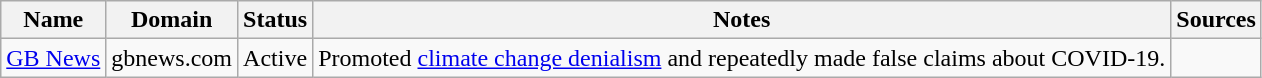<table class="wikitable sortable mw-collapsible">
<tr>
<th>Name</th>
<th>Domain</th>
<th>Status</th>
<th class="sortable">Notes</th>
<th class="unsortable">Sources</th>
</tr>
<tr>
<td><a href='#'>GB News</a></td>
<td>gbnews.com</td>
<td>Active</td>
<td>Promoted <a href='#'>climate change denialism</a> and repeatedly made false claims about COVID-19.</td>
<td></td>
</tr>
</table>
